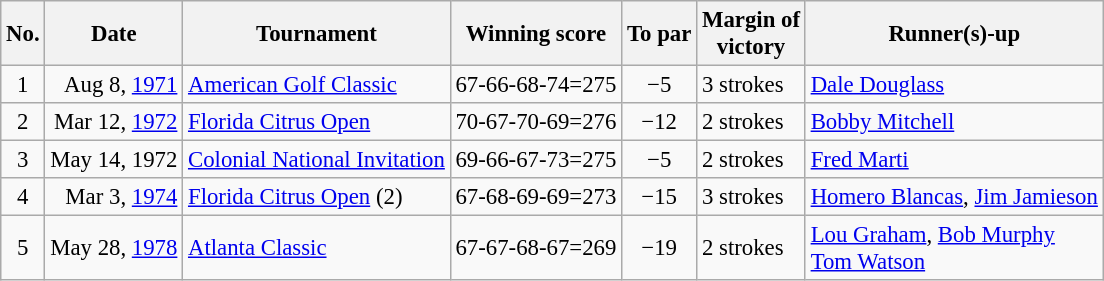<table class="wikitable" style="font-size:95%;">
<tr>
<th>No.</th>
<th>Date</th>
<th>Tournament</th>
<th>Winning score</th>
<th>To par</th>
<th>Margin of<br>victory</th>
<th>Runner(s)-up</th>
</tr>
<tr>
<td align=center>1</td>
<td align=right>Aug 8, <a href='#'>1971</a></td>
<td><a href='#'>American Golf Classic</a></td>
<td align=right>67-66-68-74=275</td>
<td align=center>−5</td>
<td>3 strokes</td>
<td> <a href='#'>Dale Douglass</a></td>
</tr>
<tr>
<td align=center>2</td>
<td align=right>Mar 12, <a href='#'>1972</a></td>
<td><a href='#'>Florida Citrus Open</a></td>
<td align=right>70-67-70-69=276</td>
<td align=center>−12</td>
<td>2 strokes</td>
<td> <a href='#'>Bobby Mitchell</a></td>
</tr>
<tr>
<td align=center>3</td>
<td align=right>May 14, 1972</td>
<td><a href='#'>Colonial National Invitation</a></td>
<td align=right>69-66-67-73=275</td>
<td align=center>−5</td>
<td>2 strokes</td>
<td> <a href='#'>Fred Marti</a></td>
</tr>
<tr>
<td align=center>4</td>
<td align=right>Mar 3, <a href='#'>1974</a></td>
<td><a href='#'>Florida Citrus Open</a> (2)</td>
<td align=right>67-68-69-69=273</td>
<td align=center>−15</td>
<td>3 strokes</td>
<td> <a href='#'>Homero Blancas</a>,  <a href='#'>Jim Jamieson</a></td>
</tr>
<tr>
<td align=center>5</td>
<td align=right>May 28, <a href='#'>1978</a></td>
<td><a href='#'>Atlanta Classic</a></td>
<td align=right>67-67-68-67=269</td>
<td align=center>−19</td>
<td>2 strokes</td>
<td> <a href='#'>Lou Graham</a>,  <a href='#'>Bob Murphy</a><br>  <a href='#'>Tom Watson</a></td>
</tr>
</table>
